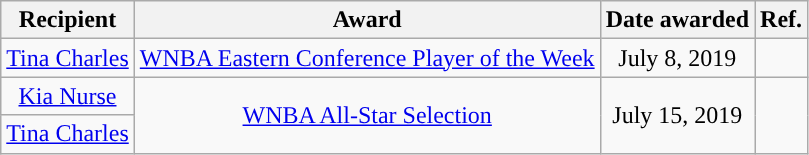<table class="wikitable sortable sortable" style="text-align: center">
<tr>
<th>Recipient</th>
<th>Award</th>
<th>Date awarded</th>
<th>Ref.</th>
</tr>
<tr>
<td><a href='#'>Tina Charles</a></td>
<td><a href='#'>WNBA Eastern Conference Player of the Week</a></td>
<td>July 8, 2019</td>
<td></td>
</tr>
<tr>
<td><a href='#'>Kia Nurse</a></td>
<td rowspan=2><a href='#'>WNBA All-Star Selection</a></td>
<td rowspan=2>July 15, 2019</td>
<td rowspan=2></td>
</tr>
<tr>
<td><a href='#'>Tina Charles</a></td>
</tr>
</table>
